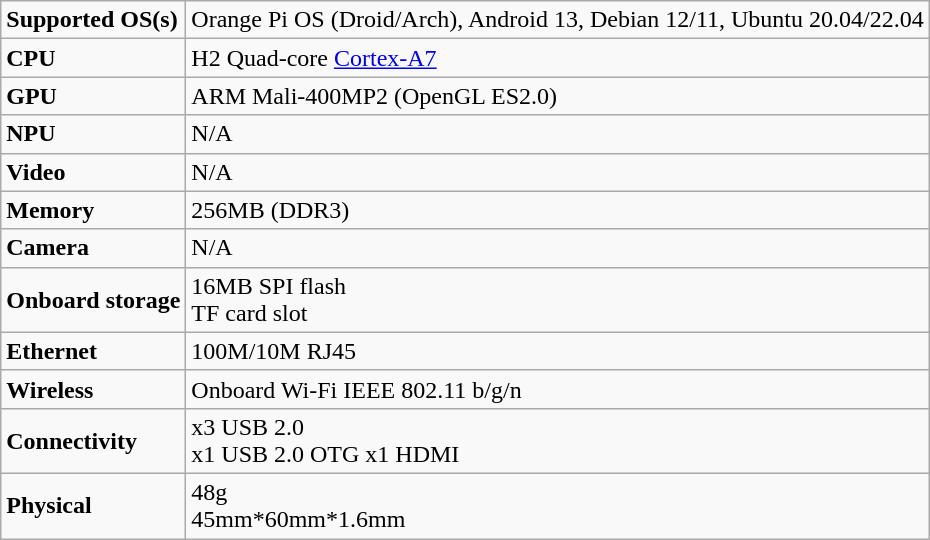<table class="wikitable">
<tr>
<td><strong>Supported OS(s)</strong></td>
<td>Orange Pi OS (Droid/Arch), Android 13, Debian 12/11, Ubuntu 20.04/22.04</td>
</tr>
<tr>
<td><strong>CPU</strong></td>
<td>H2 Quad-core <a href='#'>Cortex-A7</a></td>
</tr>
<tr>
<td><strong>GPU</strong></td>
<td>ARM Mali-400MP2 (OpenGL ES2.0)</td>
</tr>
<tr>
<td><strong>NPU</strong></td>
<td>N/A</td>
</tr>
<tr>
<td><strong>Video</strong></td>
<td>N/A</td>
</tr>
<tr>
<td><strong>Memory</strong></td>
<td>256MB (DDR3)</td>
</tr>
<tr>
<td><strong>Camera</strong></td>
<td>N/A</td>
</tr>
<tr>
<td><strong>Onboard storage</strong></td>
<td>16MB SPI flash<br>TF card slot</td>
</tr>
<tr>
<td><strong>Ethernet</strong></td>
<td>100M/10M RJ45</td>
</tr>
<tr>
<td><strong>Wireless</strong></td>
<td>Onboard Wi-Fi IEEE 802.11 b/g/n</td>
</tr>
<tr>
<td><strong>Connectivity</strong></td>
<td>x3 USB 2.0<br>x1 USB 2.0 OTG
x1 HDMI</td>
</tr>
<tr>
<td><strong>Physical</strong></td>
<td>48g<br>45mm*60mm*1.6mm</td>
</tr>
</table>
